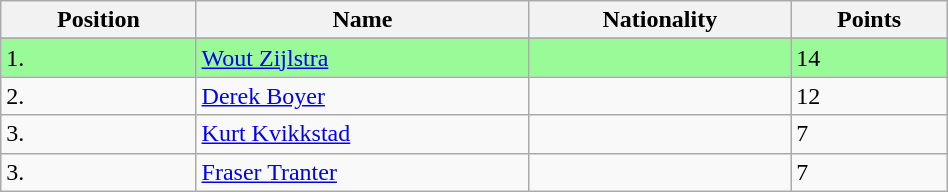<table class="wikitable" style="display: inline-table; width: 50%;">
<tr>
<th>Position</th>
<th>Name</th>
<th>Nationality</th>
<th>Points</th>
</tr>
<tr>
</tr>
<tr bgcolor=palegreen>
<td>1.</td>
<td><a href='#'>Wout Zijlstra</a></td>
<td></td>
<td>14</td>
</tr>
<tr>
<td>2.</td>
<td><a href='#'>Derek Boyer</a></td>
<td></td>
<td>12</td>
</tr>
<tr>
<td>3.</td>
<td><a href='#'>Kurt Kvikkstad</a></td>
<td></td>
<td>7</td>
</tr>
<tr>
<td>3.</td>
<td><a href='#'>Fraser Tranter</a></td>
<td></td>
<td>7</td>
</tr>
</table>
